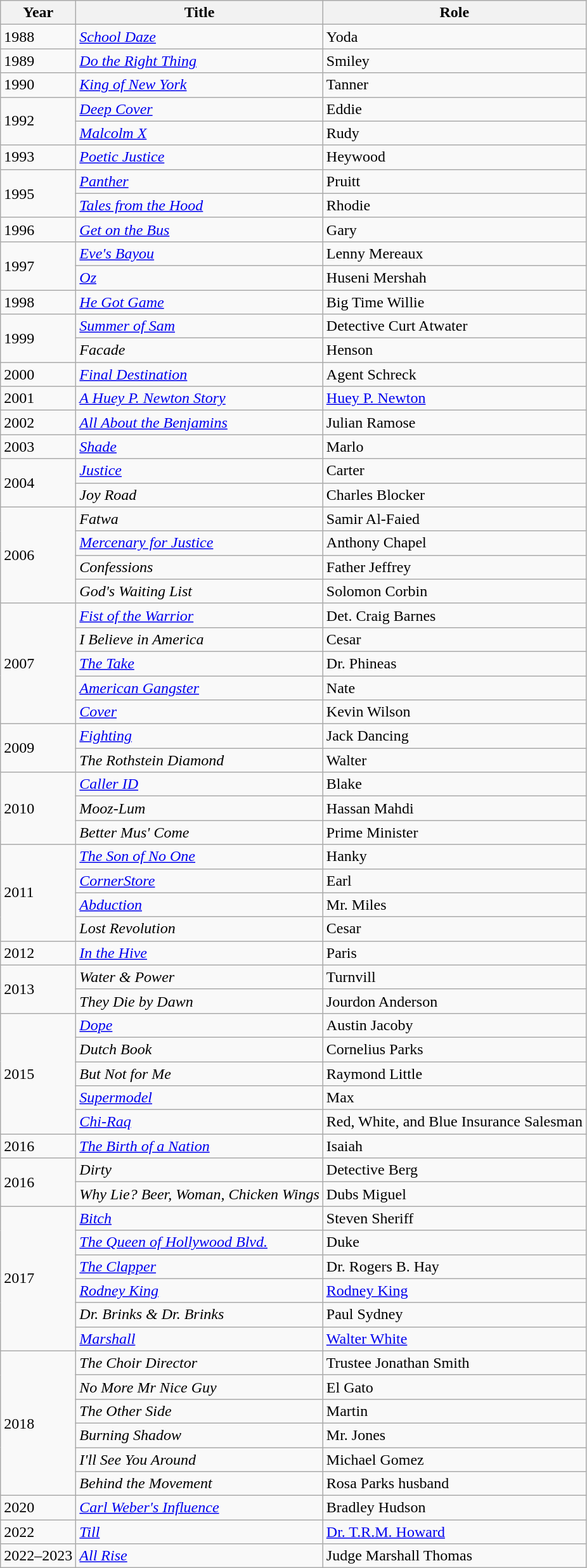<table class="wikitable sortable">
<tr>
<th>Year</th>
<th>Title</th>
<th>Role</th>
</tr>
<tr>
<td>1988</td>
<td><em><a href='#'>School Daze</a></em></td>
<td>Yoda</td>
</tr>
<tr>
<td>1989</td>
<td><em><a href='#'>Do the Right Thing</a></em></td>
<td>Smiley</td>
</tr>
<tr>
<td>1990</td>
<td><em><a href='#'>King of New York</a></em></td>
<td>Tanner</td>
</tr>
<tr>
<td rowspan="2">1992</td>
<td><em><a href='#'>Deep Cover</a></em></td>
<td>Eddie</td>
</tr>
<tr>
<td><em><a href='#'>Malcolm X</a></em></td>
<td>Rudy</td>
</tr>
<tr>
<td>1993</td>
<td><em><a href='#'>Poetic Justice</a></em></td>
<td>Heywood</td>
</tr>
<tr>
<td rowspan="2">1995</td>
<td><em><a href='#'>Panther</a></em></td>
<td>Pruitt</td>
</tr>
<tr>
<td><em><a href='#'>Tales from the Hood</a></em></td>
<td>Rhodie</td>
</tr>
<tr>
<td>1996</td>
<td><em><a href='#'>Get on the Bus</a></em></td>
<td>Gary</td>
</tr>
<tr>
<td rowspan="2">1997</td>
<td><em><a href='#'>Eve's Bayou</a></em></td>
<td>Lenny Mereaux</td>
</tr>
<tr>
<td><em><a href='#'>Oz</a></em></td>
<td>Huseni Mershah</td>
</tr>
<tr>
<td>1998</td>
<td><em><a href='#'>He Got Game</a></em></td>
<td>Big Time Willie</td>
</tr>
<tr>
<td rowspan="2">1999</td>
<td><em><a href='#'>Summer of Sam</a></em></td>
<td>Detective Curt Atwater</td>
</tr>
<tr>
<td><em>Facade</em></td>
<td>Henson</td>
</tr>
<tr>
<td>2000</td>
<td><em><a href='#'>Final Destination</a></em></td>
<td>Agent Schreck</td>
</tr>
<tr>
<td>2001</td>
<td><em><a href='#'>A Huey P. Newton Story</a></em></td>
<td><a href='#'>Huey P. Newton</a></td>
</tr>
<tr>
<td>2002</td>
<td><em><a href='#'>All About the Benjamins</a></em></td>
<td>Julian Ramose</td>
</tr>
<tr>
<td>2003</td>
<td><em><a href='#'>Shade</a></em></td>
<td>Marlo</td>
</tr>
<tr>
<td rowspan="2">2004</td>
<td><em><a href='#'>Justice</a></em></td>
<td>Carter</td>
</tr>
<tr>
<td><em>Joy Road</em></td>
<td>Charles Blocker</td>
</tr>
<tr>
<td rowspan="4">2006</td>
<td><em>Fatwa</em></td>
<td>Samir Al-Faied</td>
</tr>
<tr>
<td><em><a href='#'>Mercenary for Justice</a></em></td>
<td>Anthony Chapel</td>
</tr>
<tr>
<td><em>Confessions</em></td>
<td>Father Jeffrey</td>
</tr>
<tr>
<td><em>God's Waiting List</em></td>
<td>Solomon Corbin</td>
</tr>
<tr>
<td rowspan="5">2007</td>
<td><em><a href='#'>Fist of the Warrior</a></em></td>
<td>Det. Craig Barnes</td>
</tr>
<tr>
<td><em>I Believe in America</em></td>
<td>Cesar</td>
</tr>
<tr>
<td><em><a href='#'>The Take</a></em></td>
<td>Dr. Phineas</td>
</tr>
<tr>
<td><em><a href='#'>American Gangster</a></em></td>
<td>Nate</td>
</tr>
<tr>
<td><em><a href='#'>Cover</a></em></td>
<td>Kevin Wilson</td>
</tr>
<tr>
<td rowspan="2">2009</td>
<td><em><a href='#'>Fighting</a></em></td>
<td>Jack Dancing</td>
</tr>
<tr>
<td><em>The Rothstein Diamond</em></td>
<td>Walter</td>
</tr>
<tr>
<td rowspan="3">2010</td>
<td><em><a href='#'>Caller ID</a></em></td>
<td>Blake</td>
</tr>
<tr>
<td><em>Mooz-Lum</em></td>
<td>Hassan Mahdi</td>
</tr>
<tr>
<td><em>Better Mus' Come</em></td>
<td>Prime Minister</td>
</tr>
<tr>
<td rowspan="4">2011</td>
<td><em><a href='#'>The Son of No One</a></em></td>
<td>Hanky</td>
</tr>
<tr>
<td><em><a href='#'>CornerStore</a></em></td>
<td>Earl</td>
</tr>
<tr>
<td><em><a href='#'>Abduction</a></em></td>
<td>Mr. Miles</td>
</tr>
<tr>
<td><em>Lost Revolution</em></td>
<td>Cesar</td>
</tr>
<tr>
<td>2012</td>
<td><em><a href='#'>In the Hive</a></em></td>
<td>Paris</td>
</tr>
<tr>
<td rowspan="2">2013</td>
<td><em>Water & Power</em></td>
<td>Turnvill</td>
</tr>
<tr>
<td><em>They Die by Dawn</em></td>
<td>Jourdon Anderson</td>
</tr>
<tr>
<td rowspan="5">2015</td>
<td><em><a href='#'>Dope</a></em></td>
<td>Austin Jacoby</td>
</tr>
<tr>
<td><em>Dutch Book</em></td>
<td>Cornelius Parks</td>
</tr>
<tr>
<td><em>But Not for Me</em></td>
<td>Raymond Little</td>
</tr>
<tr>
<td><em><a href='#'>Supermodel</a></em></td>
<td>Max</td>
</tr>
<tr>
<td><em><a href='#'>Chi-Raq</a></em></td>
<td>Red, White, and Blue Insurance Salesman</td>
</tr>
<tr>
<td>2016</td>
<td><em><a href='#'>The Birth of a Nation</a></em></td>
<td>Isaiah</td>
</tr>
<tr>
<td rowspan="2">2016</td>
<td><em>Dirty</em></td>
<td>Detective Berg</td>
</tr>
<tr>
<td><em>Why Lie? Beer, Woman, Chicken Wings</em></td>
<td>Dubs Miguel</td>
</tr>
<tr>
<td rowspan="6">2017</td>
<td><em><a href='#'>Bitch</a></em></td>
<td>Steven Sheriff</td>
</tr>
<tr>
<td><em><a href='#'>The Queen of Hollywood Blvd.</a></em></td>
<td>Duke</td>
</tr>
<tr>
<td><em><a href='#'>The Clapper</a></em></td>
<td>Dr. Rogers B. Hay</td>
</tr>
<tr>
<td><em><a href='#'>Rodney King</a></em></td>
<td><a href='#'>Rodney King</a></td>
</tr>
<tr>
<td><em>Dr. Brinks & Dr. Brinks</em></td>
<td>Paul Sydney</td>
</tr>
<tr>
<td><em><a href='#'>Marshall</a></em></td>
<td><a href='#'>Walter White</a></td>
</tr>
<tr>
<td rowspan="6">2018</td>
<td><em>The Choir Director</em></td>
<td>Trustee Jonathan Smith</td>
</tr>
<tr>
<td><em>No More Mr Nice Guy</em></td>
<td>El Gato</td>
</tr>
<tr>
<td><em>The Other Side</em></td>
<td>Martin</td>
</tr>
<tr>
<td><em>Burning Shadow</em></td>
<td>Mr. Jones</td>
</tr>
<tr>
<td><em>I'll See You Around</em></td>
<td>Michael Gomez</td>
</tr>
<tr>
<td><em>Behind the Movement</em></td>
<td>Rosa Parks husband</td>
</tr>
<tr>
<td>2020</td>
<td><em><a href='#'>Carl Weber's Influence</a></em></td>
<td>Bradley Hudson</td>
</tr>
<tr>
<td>2022</td>
<td><em><a href='#'>Till</a></em></td>
<td><a href='#'>Dr. T.R.M. Howard</a></td>
</tr>
<tr>
<td>2022–2023</td>
<td><em><a href='#'>All Rise</a></em></td>
<td>Judge Marshall Thomas</td>
</tr>
</table>
